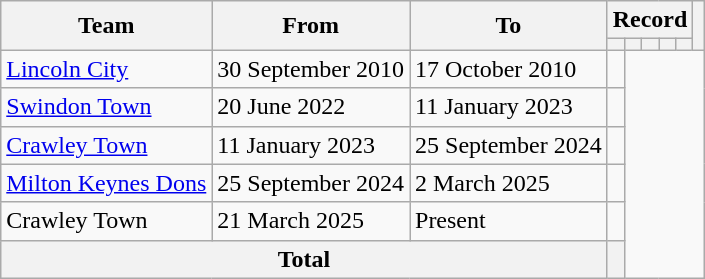<table class=wikitable style=text-align:center>
<tr>
<th rowspan=2>Team</th>
<th rowspan=2>From</th>
<th rowspan=2>To</th>
<th colspan=5>Record</th>
<th rowspan=2></th>
</tr>
<tr>
<th></th>
<th></th>
<th></th>
<th></th>
<th></th>
</tr>
<tr>
<td align=left><a href='#'>Lincoln City</a></td>
<td align=left>30 September 2010</td>
<td align=left>17 October 2010<br></td>
<td></td>
</tr>
<tr>
<td align=left><a href='#'>Swindon Town</a></td>
<td align=left>20 June 2022</td>
<td align=left>11 January 2023<br></td>
<td></td>
</tr>
<tr>
<td align=left><a href='#'>Crawley Town</a></td>
<td align=left>11 January 2023</td>
<td align=left>25 September 2024<br></td>
<td></td>
</tr>
<tr>
<td align=left><a href='#'>Milton Keynes Dons</a></td>
<td align=left>25 September 2024</td>
<td align=left>2 March 2025<br></td>
<td></td>
</tr>
<tr>
<td align=left>Crawley Town</td>
<td align=left>21 March 2025</td>
<td align=left>Present<br></td>
<td></td>
</tr>
<tr>
<th colspan=3>Total<br></th>
<th></th>
</tr>
</table>
